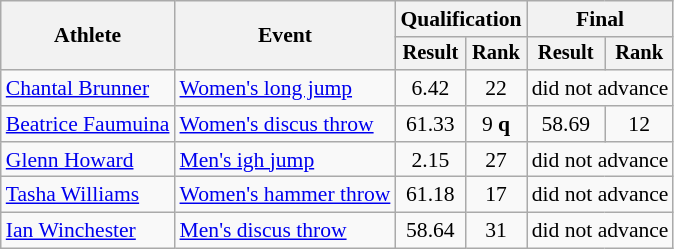<table class=wikitable style="font-size:90%">
<tr>
<th rowspan="2">Athlete</th>
<th rowspan="2">Event</th>
<th colspan="2">Qualification</th>
<th colspan="2">Final</th>
</tr>
<tr style="font-size:95%">
<th>Result</th>
<th>Rank</th>
<th>Result</th>
<th>Rank</th>
</tr>
<tr style="text-align:center;">
<td style="text-align:left;"><a href='#'>Chantal Brunner</a></td>
<td style="text-align:left;"><a href='#'>Women's long jump</a></td>
<td>6.42</td>
<td>22</td>
<td colspan=2>did not advance</td>
</tr>
<tr style="text-align:center;">
<td style="text-align:left;"><a href='#'>Beatrice Faumuina</a></td>
<td style="text-align:left;"><a href='#'>Women's discus throw</a></td>
<td>61.33</td>
<td>9 <strong>q</strong></td>
<td>58.69</td>
<td>12</td>
</tr>
<tr style="text-align:center;">
<td style="text-align:left;"><a href='#'>Glenn Howard</a></td>
<td style="text-align:left;"><a href='#'>Men's igh jump</a></td>
<td>2.15</td>
<td>27</td>
<td colspan=2>did not advance</td>
</tr>
<tr style="text-align:center;">
<td style="text-align:left;"><a href='#'>Tasha Williams</a></td>
<td style="text-align:left;"><a href='#'>Women's hammer throw</a></td>
<td>61.18</td>
<td>17</td>
<td colspan=2>did not advance</td>
</tr>
<tr style="text-align:center;">
<td style="text-align:left;"><a href='#'>Ian Winchester</a></td>
<td style="text-align:left;"><a href='#'>Men's discus throw</a></td>
<td>58.64</td>
<td>31</td>
<td colspan=2>did not advance</td>
</tr>
</table>
